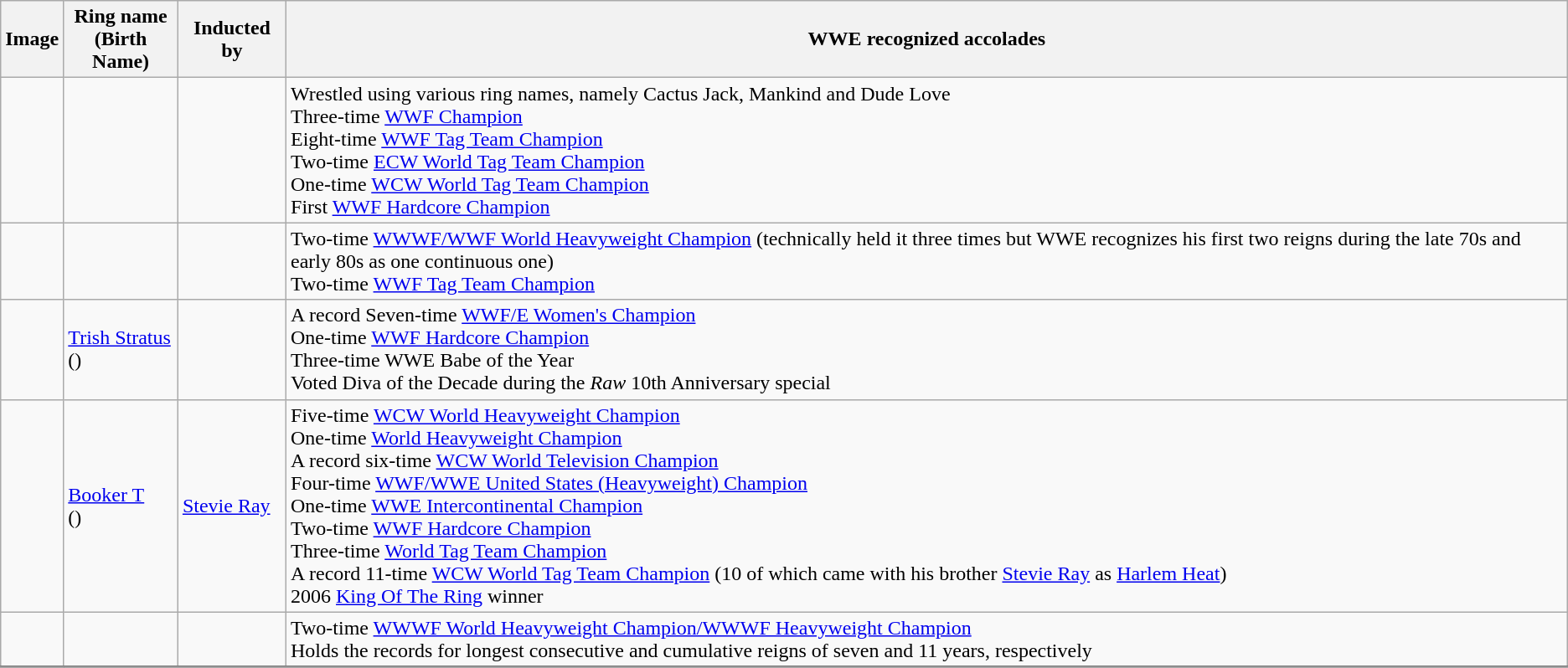<table class="wikitable">
<tr>
<th class="unsortable">Image</th>
<th>Ring name<br>(Birth Name)</th>
<th>Inducted by</th>
<th class="unsortable">WWE recognized accolades</th>
</tr>
<tr>
<td></td>
<td></td>
<td></td>
<td>Wrestled using various ring names, namely Cactus Jack, Mankind and Dude Love<br>Three-time <a href='#'>WWF Champion</a><br>Eight-time <a href='#'>WWF Tag Team Champion</a><br>Two-time <a href='#'>ECW World Tag Team Champion</a><br>One-time <a href='#'>WCW World Tag Team Champion</a><br>First <a href='#'>WWF Hardcore Champion</a></td>
</tr>
<tr>
<td></td>
<td></td>
<td></td>
<td>Two-time <a href='#'>WWWF/WWF World Heavyweight Champion</a> (technically held it three times but WWE recognizes his first two reigns during the late 70s and early 80s as one continuous one)<br>Two-time <a href='#'>WWF Tag Team Champion</a></td>
</tr>
<tr>
<td></td>
<td><a href='#'>Trish Stratus</a><br>()</td>
<td></td>
<td>A record Seven-time <a href='#'>WWF/E Women's Champion</a><br>One-time <a href='#'>WWF Hardcore Champion</a><br>Three-time WWE Babe of the Year<br>Voted Diva of the Decade during the <em>Raw</em> 10th Anniversary special</td>
</tr>
<tr>
<td></td>
<td><a href='#'>Booker T</a><br>()</td>
<td><a href='#'>Stevie Ray</a></td>
<td>Five-time <a href='#'>WCW World Heavyweight Champion</a><br>One-time <a href='#'>World Heavyweight Champion</a><br>A record six-time <a href='#'>WCW World Television Champion</a><br>Four-time <a href='#'>WWF/WWE United States (Heavyweight) Champion</a><br>One-time <a href='#'>WWE Intercontinental Champion</a><br>Two-time <a href='#'>WWF Hardcore Champion</a><br>Three-time <a href='#'>World Tag Team Champion</a><br>A record 11-time <a href='#'>WCW World Tag Team Champion</a> (10 of which came with his brother <a href='#'>Stevie Ray</a> as <a href='#'>Harlem Heat</a>)<br>2006 <a href='#'>King Of The Ring</a> winner</td>
</tr>
<tr>
<td></td>
<td><strong></strong></td>
<td></td>
<td>Two-time <a href='#'>WWWF World Heavyweight Champion/WWWF Heavyweight Champion</a><br>Holds the records for longest consecutive and cumulative reigns of seven and 11 years, respectively</td>
</tr>
<tr style="border-top:2px solid gray;">
</tr>
</table>
